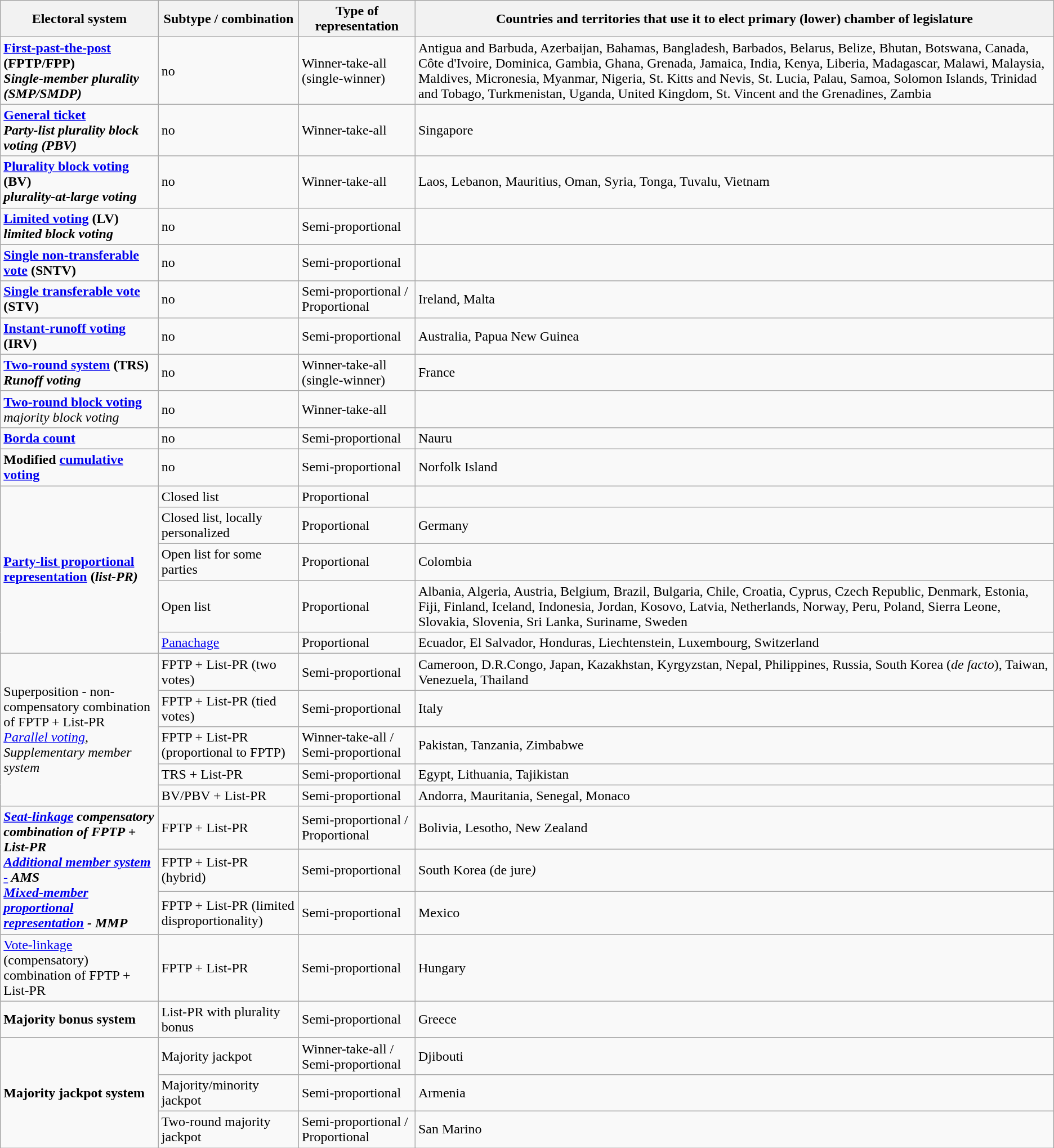<table class="wikitable sortable">
<tr>
<th>Electoral system</th>
<th>Subtype / combination</th>
<th>Type of representation</th>
<th>Countries and territories that use it to elect primary (lower) chamber of legislature</th>
</tr>
<tr>
<td><a href='#'><strong>First-past-the-post</strong></a> <strong>(FPTP/FPP)</strong><br><strong><em>Single-member plurality (SMP/SMDP)</em></strong></td>
<td>no</td>
<td>Winner-take-all (single-winner)</td>
<td>Antigua and Barbuda, Azerbaijan, Bahamas, Bangladesh, Barbados, Belarus, Belize, Bhutan, Botswana, Canada, Côte d'Ivoire, Dominica, Gambia, Ghana, Grenada, Jamaica, India, Kenya, Liberia, Madagascar, Malawi, Malaysia, Maldives, Micronesia, Myanmar, Nigeria, St. Kitts and Nevis, St. Lucia, Palau, Samoa, Solomon Islands, Trinidad and Tobago, Turkmenistan, Uganda, United Kingdom, St. Vincent and the Grenadines, Zambia</td>
</tr>
<tr>
<td><strong><a href='#'>General ticket</a></strong><br><strong><em>Party-list plurality block voting (PBV)</em></strong></td>
<td>no</td>
<td>Winner-take-all</td>
<td>Singapore</td>
</tr>
<tr>
<td><strong><a href='#'>Plurality block voting</a> (BV)</strong><br><strong><em>plurality-at-large voting</em></strong></td>
<td>no</td>
<td>Winner-take-all</td>
<td>Laos, Lebanon, Mauritius, Oman, Syria, Tonga, Tuvalu, Vietnam</td>
</tr>
<tr>
<td><strong><a href='#'>Limited voting</a> (LV)</strong><br><strong><em>limited block voting</em></strong></td>
<td>no</td>
<td>Semi-proportional</td>
<td></td>
</tr>
<tr>
<td><strong><a href='#'>Single non-transferable vote</a> (SNTV)</strong></td>
<td>no</td>
<td>Semi-proportional</td>
<td></td>
</tr>
<tr>
<td><strong><a href='#'>Single transferable vote</a> (STV)</strong></td>
<td>no</td>
<td>Semi-proportional / Proportional</td>
<td>Ireland, Malta</td>
</tr>
<tr>
<td><strong><a href='#'>Instant-runoff voting</a> (IRV)</strong></td>
<td>no</td>
<td>Semi-proportional</td>
<td>Australia, Papua New Guinea</td>
</tr>
<tr>
<td><strong><a href='#'>Two-round system</a> (TRS)</strong><br><strong><em>Runoff voting</em></strong></td>
<td>no</td>
<td>Winner-take-all (single-winner)</td>
<td>France</td>
</tr>
<tr>
<td><a href='#'><strong>Two-round block voting</strong></a><br><em>majority block voting</em></td>
<td>no</td>
<td>Winner-take-all</td>
<td></td>
</tr>
<tr>
<td><strong><a href='#'>Borda count</a></strong></td>
<td>no</td>
<td>Semi-proportional</td>
<td>Nauru</td>
</tr>
<tr>
<td><strong>Modified <a href='#'>cumulative voting</a></strong></td>
<td>no</td>
<td>Semi-proportional</td>
<td>Norfolk Island</td>
</tr>
<tr>
<td rowspan="5"><strong><a href='#'>Party-list proportional representation</a> (<em>list-PR)<strong><em></td>
<td>Closed list</td>
<td>Proportional</td>
<td></td>
</tr>
<tr>
<td>Closed list, locally personalized</td>
<td>Proportional</td>
<td>Germany</td>
</tr>
<tr>
<td>Open list for some parties</td>
<td>Proportional</td>
<td>Colombia</td>
</tr>
<tr>
<td>Open list</td>
<td>Proportional</td>
<td>Albania, Algeria, Austria, Belgium, Brazil, Bulgaria, Chile, Croatia, Cyprus, Czech Republic, Denmark, Estonia, Fiji, Finland, Iceland, Indonesia, Jordan, Kosovo, Latvia, Netherlands, Norway, Peru, Poland, Sierra Leone, Slovakia, Slovenia, Sri Lanka, Suriname, Sweden</td>
</tr>
<tr>
<td><a href='#'>Panachage</a></td>
<td>Proportional</td>
<td>Ecuador, El Salvador, Honduras, Liechtenstein, Luxembourg, Switzerland</td>
</tr>
<tr>
<td rowspan="5"></em></strong>Superposition - n</em>on-compensatory combination of FPTP + List-PR</strong><br><em><a href='#'>Parallel voting</a></em>, <em>Supplementary member system</em></td>
<td>FPTP + List-PR (two votes)</td>
<td>Semi-proportional</td>
<td>Cameroon, D.R.Congo, Japan, Kazakhstan, Kyrgyzstan, Nepal, Philippines, Russia, South Korea (<em>de facto</em>), Taiwan, Venezuela, Thailand</td>
</tr>
<tr>
<td>FPTP + List-PR (tied votes)</td>
<td>Semi-proportional</td>
<td>Italy</td>
</tr>
<tr>
<td>FPTP + List-PR (proportional to FPTP)</td>
<td>Winner-take-all / Semi-proportional</td>
<td>Pakistan, Tanzania, Zimbabwe</td>
</tr>
<tr>
<td>TRS + List-PR</td>
<td>Semi-proportional</td>
<td>Egypt, Lithuania, Tajikistan</td>
</tr>
<tr>
<td>BV/PBV + List-PR</td>
<td>Semi-proportional</td>
<td>Andorra, Mauritania, Senegal, Monaco</td>
</tr>
<tr>
<td rowspan="3"><strong><em><a href='#'>Seat-linkage</a><em> compensatory combination of FPTP + List-PR<strong><br></em><a href='#'>Additional member system -</a> AMS<em><br></em><a href='#'>Mixed-member proportional representation</a> - MMP<em></td>
<td>FPTP + List-PR</td>
<td>Semi-proportional / Proportional</td>
<td>Bolivia, Lesotho, New Zealand</td>
</tr>
<tr>
<td>FPTP + List-PR (hybrid)</td>
<td>Semi-proportional</td>
<td>South Korea (</em>de jure<em>)</td>
</tr>
<tr>
<td>FPTP + List-PR (limited disproportionality)</td>
<td>Semi-proportional</td>
<td>Mexico</td>
</tr>
<tr>
<td></em></strong><a href='#'>Vote-linkage</a></em> (compensatory) combination of FPTP + List-PR</strong></td>
<td>FPTP + List-PR</td>
<td>Semi-proportional</td>
<td>Hungary</td>
</tr>
<tr>
<td><strong>Majority bonus system</strong></td>
<td>List-PR with plurality bonus</td>
<td>Semi-proportional</td>
<td>Greece</td>
</tr>
<tr>
<td rowspan="3"><strong>Majority jackpot system</strong></td>
<td>Majority jackpot</td>
<td>Winner-take-all / Semi-proportional</td>
<td>Djibouti</td>
</tr>
<tr>
<td>Majority/minority jackpot</td>
<td>Semi-proportional</td>
<td>Armenia</td>
</tr>
<tr>
<td>Two-round majority jackpot</td>
<td>Semi-proportional / Proportional</td>
<td>San Marino</td>
</tr>
</table>
